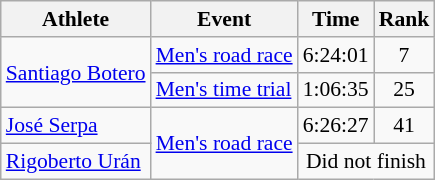<table class=wikitable style="font-size:90%">
<tr>
<th>Athlete</th>
<th>Event</th>
<th>Time</th>
<th>Rank</th>
</tr>
<tr align=center>
<td align=left rowspan=2><a href='#'>Santiago Botero</a></td>
<td align=left><a href='#'>Men's road race</a></td>
<td>6:24:01</td>
<td>7</td>
</tr>
<tr align=center>
<td align=left><a href='#'>Men's time trial</a></td>
<td>1:06:35</td>
<td>25</td>
</tr>
<tr align=center>
<td align=left><a href='#'>José Serpa</a></td>
<td align=left rowspan=2><a href='#'>Men's road race</a></td>
<td>6:26:27</td>
<td>41</td>
</tr>
<tr align=center>
<td align=left><a href='#'>Rigoberto Urán</a></td>
<td colspan=2>Did not finish</td>
</tr>
</table>
